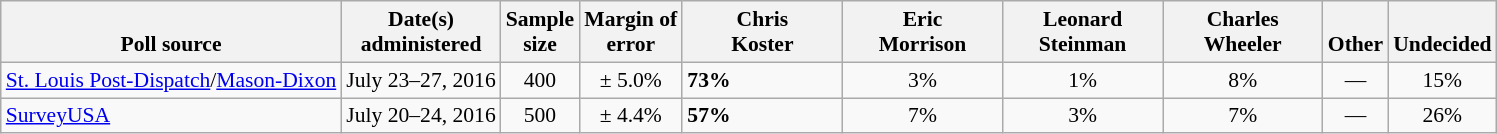<table class="wikitable" style="font-size:90%;">
<tr valign= bottom>
<th>Poll source</th>
<th>Date(s)<br>administered</th>
<th>Sample<br>size</th>
<th>Margin of<br>error</th>
<th style="width:100px;">Chris<br>Koster</th>
<th style="width:100px;">Eric<br>Morrison</th>
<th style="width:100px;">Leonard<br>Steinman</th>
<th style="width:100px;">Charles<br>Wheeler</th>
<th>Other</th>
<th>Undecided</th>
</tr>
<tr>
<td><a href='#'>St. Louis Post-Dispatch</a>/<a href='#'>Mason-Dixon</a></td>
<td align=center>July 23–27, 2016</td>
<td align=center>400</td>
<td align=center>± 5.0%</td>
<td><strong>73%</strong></td>
<td align=center>3%</td>
<td align=center>1%</td>
<td align=center>8%</td>
<td align=center>—</td>
<td align=center>15%</td>
</tr>
<tr>
<td><a href='#'>SurveyUSA</a></td>
<td align=center>July 20–24, 2016</td>
<td align=center>500</td>
<td align=center>± 4.4%</td>
<td><strong>57%</strong></td>
<td align=center>7%</td>
<td align=center>3%</td>
<td align=center>7%</td>
<td align=center>—</td>
<td align=center>26%</td>
</tr>
</table>
